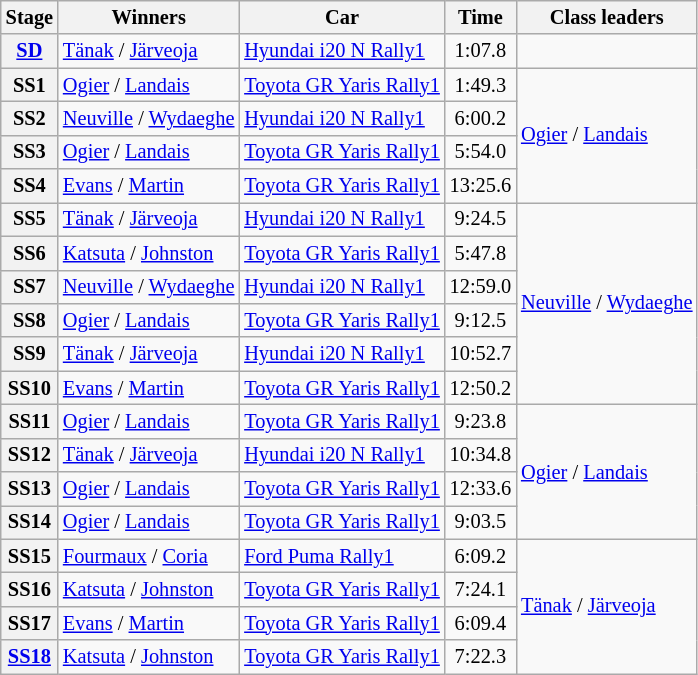<table class="wikitable" style="font-size:85%">
<tr>
<th>Stage</th>
<th>Winners</th>
<th>Car</th>
<th>Time</th>
<th>Class leaders</th>
</tr>
<tr>
<th><a href='#'>SD</a></th>
<td><a href='#'>Tänak</a> / <a href='#'>Järveoja</a></td>
<td><a href='#'>Hyundai i20 N Rally1</a></td>
<td align="center">1:07.8</td>
<td></td>
</tr>
<tr>
<th>SS1</th>
<td><a href='#'>Ogier</a> / <a href='#'>Landais</a></td>
<td><a href='#'>Toyota GR Yaris Rally1</a></td>
<td align="center">1:49.3</td>
<td rowspan="4"><a href='#'>Ogier</a> / <a href='#'>Landais</a></td>
</tr>
<tr>
<th>SS2</th>
<td><a href='#'>Neuville</a> / <a href='#'>Wydaeghe</a></td>
<td><a href='#'>Hyundai i20 N Rally1</a></td>
<td align="center">6:00.2</td>
</tr>
<tr>
<th>SS3</th>
<td><a href='#'>Ogier</a> / <a href='#'>Landais</a></td>
<td><a href='#'>Toyota GR Yaris Rally1</a></td>
<td align="center">5:54.0</td>
</tr>
<tr>
<th>SS4</th>
<td><a href='#'>Evans</a> / <a href='#'>Martin</a></td>
<td><a href='#'>Toyota GR Yaris Rally1</a></td>
<td align="center">13:25.6</td>
</tr>
<tr>
<th>SS5</th>
<td><a href='#'>Tänak</a> / <a href='#'>Järveoja</a></td>
<td><a href='#'>Hyundai i20 N Rally1</a></td>
<td align="center">9:24.5</td>
<td rowspan="6"><a href='#'>Neuville</a> / <a href='#'>Wydaeghe</a></td>
</tr>
<tr>
<th>SS6</th>
<td><a href='#'>Katsuta</a> / <a href='#'>Johnston</a></td>
<td><a href='#'>Toyota GR Yaris Rally1</a></td>
<td align="center">5:47.8</td>
</tr>
<tr>
<th>SS7</th>
<td><a href='#'>Neuville</a> / <a href='#'>Wydaeghe</a></td>
<td><a href='#'>Hyundai i20 N Rally1</a></td>
<td align="center">12:59.0</td>
</tr>
<tr>
<th>SS8</th>
<td><a href='#'>Ogier</a> / <a href='#'>Landais</a></td>
<td><a href='#'>Toyota GR Yaris Rally1</a></td>
<td align="center">9:12.5</td>
</tr>
<tr>
<th>SS9</th>
<td><a href='#'>Tänak</a> / <a href='#'>Järveoja</a></td>
<td><a href='#'>Hyundai i20 N Rally1</a></td>
<td align="center">10:52.7</td>
</tr>
<tr>
<th>SS10</th>
<td><a href='#'>Evans</a> / <a href='#'>Martin</a></td>
<td><a href='#'>Toyota GR Yaris Rally1</a></td>
<td align="center">12:50.2</td>
</tr>
<tr>
<th>SS11</th>
<td><a href='#'>Ogier</a> / <a href='#'>Landais</a></td>
<td><a href='#'>Toyota GR Yaris Rally1</a></td>
<td align="center">9:23.8</td>
<td rowspan="4"><a href='#'>Ogier</a> / <a href='#'>Landais</a></td>
</tr>
<tr>
<th>SS12</th>
<td><a href='#'>Tänak</a> / <a href='#'>Järveoja</a></td>
<td><a href='#'>Hyundai i20 N Rally1</a></td>
<td align="center">10:34.8</td>
</tr>
<tr>
<th>SS13</th>
<td><a href='#'>Ogier</a> / <a href='#'>Landais</a></td>
<td><a href='#'>Toyota GR Yaris Rally1</a></td>
<td align="center">12:33.6</td>
</tr>
<tr>
<th>SS14</th>
<td><a href='#'>Ogier</a> / <a href='#'>Landais</a></td>
<td><a href='#'>Toyota GR Yaris Rally1</a></td>
<td align="center">9:03.5</td>
</tr>
<tr>
<th>SS15</th>
<td><a href='#'>Fourmaux</a> / <a href='#'>Coria</a></td>
<td><a href='#'>Ford Puma Rally1</a></td>
<td align="center">6:09.2</td>
<td rowspan="4"><a href='#'>Tänak</a> / <a href='#'>Järveoja</a></td>
</tr>
<tr>
<th>SS16</th>
<td><a href='#'>Katsuta</a> / <a href='#'>Johnston</a></td>
<td><a href='#'>Toyota GR Yaris Rally1</a></td>
<td align="center">7:24.1</td>
</tr>
<tr>
<th>SS17</th>
<td><a href='#'>Evans</a> / <a href='#'>Martin</a></td>
<td><a href='#'>Toyota GR Yaris Rally1</a></td>
<td align="center">6:09.4</td>
</tr>
<tr>
<th><a href='#'>SS18</a></th>
<td><a href='#'>Katsuta</a> / <a href='#'>Johnston</a></td>
<td><a href='#'>Toyota GR Yaris Rally1</a></td>
<td align="center">7:22.3</td>
</tr>
</table>
